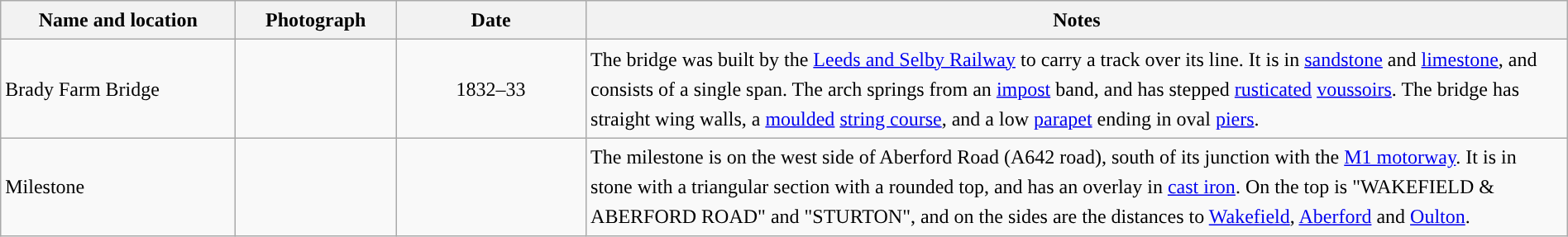<table class="wikitable sortable plainrowheaders" style="width:100%;border:0px;text-align:left;line-height:150%;">
<tr>
<th scope="col"  style="width:150px">Name and location</th>
<th scope="col"  style="width:100px" class="unsortable">Photograph</th>
<th scope="col"  style="width:120px">Date</th>
<th scope="col"  style="width:650px" class="unsortable">Notes</th>
</tr>
<tr>
<td>Brady Farm Bridge<br><small></small></td>
<td></td>
<td align="center">1832–33</td>
<td>The bridge was built by the <a href='#'>Leeds and Selby Railway</a> to carry a track over its line.  It is in <a href='#'>sandstone</a> and <a href='#'>limestone</a>, and consists of a single span.  The arch springs from an <a href='#'>impost</a> band, and has stepped <a href='#'>rusticated</a> <a href='#'>voussoirs</a>.  The bridge has straight wing walls, a <a href='#'>moulded</a> <a href='#'>string course</a>, and a low <a href='#'>parapet</a> ending in oval <a href='#'>piers</a>.</td>
</tr>
<tr>
<td>Milestone<br><small></small></td>
<td></td>
<td align="center"></td>
<td>The milestone is on the west side of Aberford Road (A642 road), south of its junction with the <a href='#'>M1 motorway</a>.  It is in stone with a triangular section with a rounded top, and has an overlay in <a href='#'>cast iron</a>.  On the top is "WAKEFIELD & ABERFORD ROAD" and "STURTON", and on the sides are the distances to <a href='#'>Wakefield</a>, <a href='#'>Aberford</a> and <a href='#'>Oulton</a>.</td>
</tr>
<tr>
</tr>
</table>
